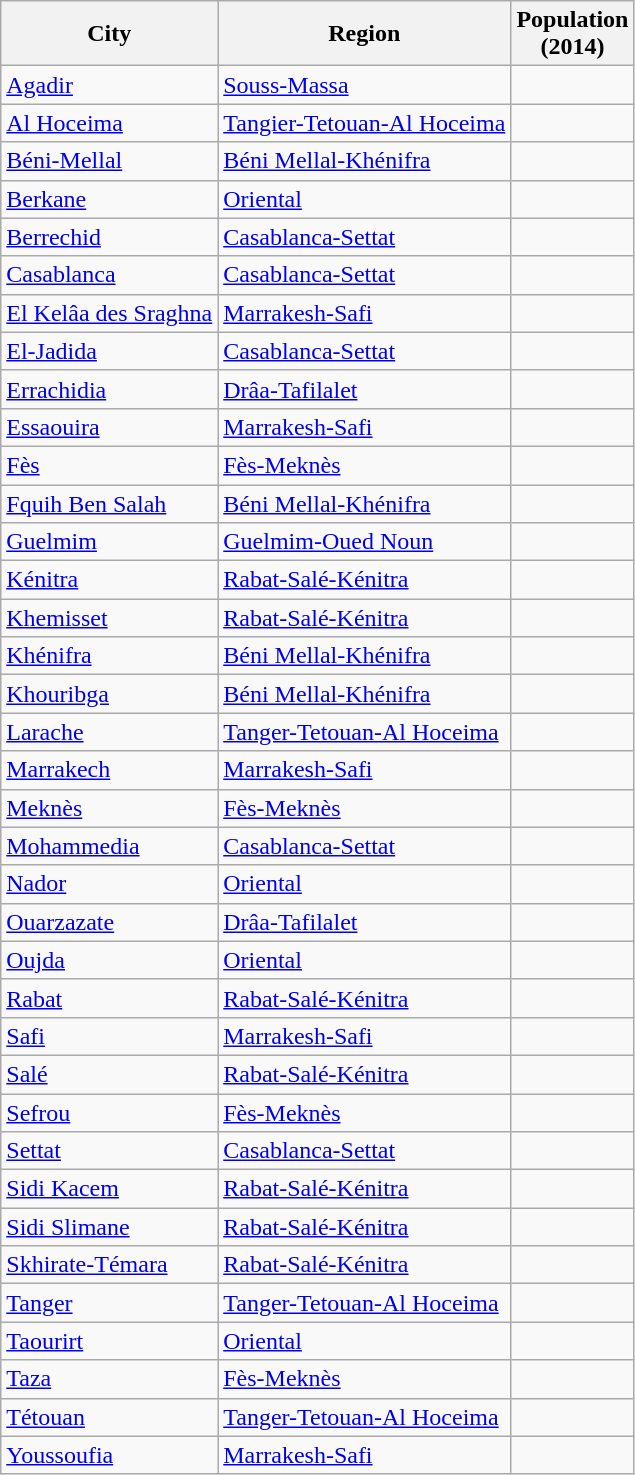<table class="wikitable sortable sticky-header col3right">
<tr>
<th>City</th>
<th>Region</th>
<th>Population<br>(2014)</th>
</tr>
<tr>
<td><a href='#'>Agadir</a></td>
<td><a href='#'>Souss-Massa</a></td>
<td></td>
</tr>
<tr>
<td><a href='#'>Al Hoceima</a></td>
<td><a href='#'>Tangier-Tetouan-Al Hoceima</a></td>
<td></td>
</tr>
<tr>
<td><a href='#'>Béni-Mellal</a></td>
<td><a href='#'>Béni Mellal-Khénifra</a></td>
<td></td>
</tr>
<tr>
<td><a href='#'>Berkane</a></td>
<td><a href='#'>Oriental</a></td>
<td></td>
</tr>
<tr>
<td><a href='#'>Berrechid</a></td>
<td><a href='#'>Casablanca-Settat</a></td>
<td></td>
</tr>
<tr>
<td><a href='#'>Casablanca</a></td>
<td><a href='#'>Casablanca-Settat</a></td>
<td></td>
</tr>
<tr>
<td><a href='#'>El Kelâa des Sraghna</a></td>
<td><a href='#'>Marrakesh-Safi</a></td>
<td></td>
</tr>
<tr>
<td><a href='#'>El-Jadida</a></td>
<td><a href='#'>Casablanca-Settat</a></td>
<td></td>
</tr>
<tr>
<td><a href='#'>Errachidia</a></td>
<td><a href='#'>Drâa-Tafilalet</a></td>
<td></td>
</tr>
<tr>
<td><a href='#'>Essaouira</a></td>
<td><a href='#'>Marrakesh-Safi</a></td>
<td></td>
</tr>
<tr>
<td><a href='#'>Fès</a></td>
<td><a href='#'>Fès-Meknès</a></td>
<td></td>
</tr>
<tr>
<td><a href='#'>Fquih Ben Salah</a></td>
<td><a href='#'>Béni Mellal-Khénifra</a></td>
<td></td>
</tr>
<tr>
<td><a href='#'>Guelmim</a></td>
<td><a href='#'>Guelmim-Oued Noun</a></td>
<td></td>
</tr>
<tr>
<td><a href='#'>Kénitra</a></td>
<td><a href='#'>Rabat-Salé-Kénitra</a></td>
<td></td>
</tr>
<tr>
<td><a href='#'>Khemisset</a></td>
<td><a href='#'>Rabat-Salé-Kénitra</a></td>
<td></td>
</tr>
<tr>
<td><a href='#'>Khénifra</a></td>
<td><a href='#'>Béni Mellal-Khénifra</a></td>
<td></td>
</tr>
<tr>
<td><a href='#'>Khouribga</a></td>
<td><a href='#'>Béni Mellal-Khénifra</a></td>
<td></td>
</tr>
<tr>
<td><a href='#'>Larache</a></td>
<td><a href='#'>Tanger-Tetouan-Al Hoceima</a></td>
<td></td>
</tr>
<tr>
<td><a href='#'>Marrakech</a></td>
<td><a href='#'>Marrakesh-Safi</a></td>
<td></td>
</tr>
<tr>
<td><a href='#'>Meknès</a></td>
<td><a href='#'>Fès-Meknès</a></td>
<td></td>
</tr>
<tr>
<td><a href='#'>Mohammedia</a></td>
<td><a href='#'>Casablanca-Settat</a></td>
<td></td>
</tr>
<tr>
<td><a href='#'>Nador</a></td>
<td><a href='#'>Oriental</a></td>
<td></td>
</tr>
<tr>
<td><a href='#'>Ouarzazate</a></td>
<td><a href='#'>Drâa-Tafilalet</a></td>
<td></td>
</tr>
<tr>
<td><a href='#'>Oujda</a></td>
<td><a href='#'>Oriental</a></td>
<td></td>
</tr>
<tr>
<td><a href='#'>Rabat</a></td>
<td><a href='#'>Rabat-Salé-Kénitra</a></td>
<td></td>
</tr>
<tr>
<td><a href='#'>Safi</a></td>
<td><a href='#'>Marrakesh-Safi</a></td>
<td></td>
</tr>
<tr>
<td><a href='#'>Salé</a></td>
<td><a href='#'>Rabat-Salé-Kénitra</a></td>
<td></td>
</tr>
<tr>
<td><a href='#'>Sefrou</a></td>
<td><a href='#'>Fès-Meknès</a></td>
<td></td>
</tr>
<tr>
<td><a href='#'>Settat</a></td>
<td><a href='#'>Casablanca-Settat</a></td>
<td></td>
</tr>
<tr>
<td><a href='#'>Sidi Kacem</a></td>
<td><a href='#'>Rabat-Salé-Kénitra</a></td>
<td></td>
</tr>
<tr>
<td><a href='#'>Sidi Slimane</a></td>
<td><a href='#'>Rabat-Salé-Kénitra</a></td>
<td></td>
</tr>
<tr>
<td><a href='#'>Skhirate-Témara</a></td>
<td><a href='#'>Rabat-Salé-Kénitra</a></td>
<td></td>
</tr>
<tr>
<td><a href='#'>Tanger</a></td>
<td><a href='#'>Tanger-Tetouan-Al Hoceima</a></td>
<td></td>
</tr>
<tr>
<td><a href='#'>Taourirt</a></td>
<td><a href='#'>Oriental</a></td>
<td></td>
</tr>
<tr>
<td><a href='#'>Taza</a></td>
<td><a href='#'>Fès-Meknès</a></td>
<td></td>
</tr>
<tr>
<td><a href='#'>Tétouan</a></td>
<td><a href='#'>Tanger-Tetouan-Al Hoceima</a></td>
<td></td>
</tr>
<tr>
<td><a href='#'>Youssoufia</a></td>
<td><a href='#'>Marrakesh-Safi</a></td>
<td></td>
</tr>
</table>
